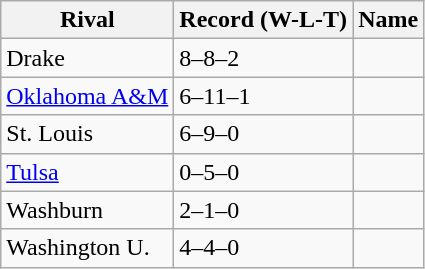<table class="wikitable">
<tr>
<th>Rival</th>
<th>Record (W-L-T)</th>
<th>Name</th>
</tr>
<tr>
<td>Drake</td>
<td>8–8–2</td>
<td></td>
</tr>
<tr>
<td><a href='#'>Oklahoma A&M</a></td>
<td>6–11–1</td>
<td></td>
</tr>
<tr>
<td>St. Louis</td>
<td>6–9–0</td>
<td></td>
</tr>
<tr>
<td><a href='#'>Tulsa</a></td>
<td>0–5–0</td>
<td></td>
</tr>
<tr>
<td>Washburn</td>
<td>2–1–0</td>
<td></td>
</tr>
<tr>
<td>Washington U.</td>
<td>4–4–0</td>
<td></td>
</tr>
</table>
